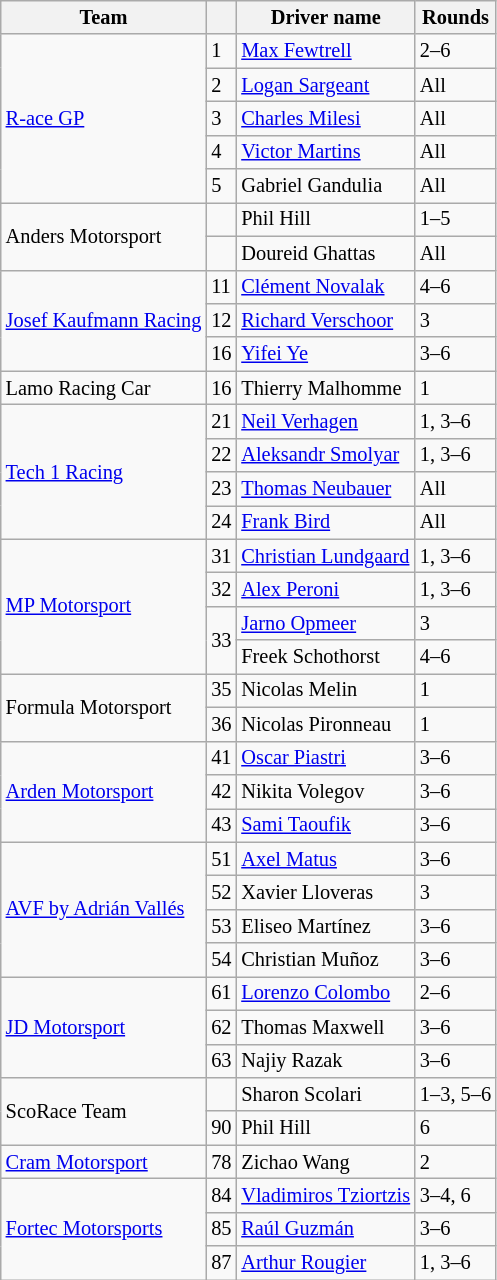<table class="wikitable" style="font-size: 85%">
<tr>
<th>Team</th>
<th></th>
<th>Driver name</th>
<th>Rounds</th>
</tr>
<tr>
<td rowspan=5> <a href='#'>R-ace GP</a></td>
<td>1</td>
<td> <a href='#'>Max Fewtrell</a></td>
<td>2–6</td>
</tr>
<tr>
<td>2</td>
<td> <a href='#'>Logan Sargeant</a></td>
<td>All</td>
</tr>
<tr>
<td>3</td>
<td> <a href='#'>Charles Milesi</a></td>
<td>All</td>
</tr>
<tr>
<td>4</td>
<td> <a href='#'>Victor Martins</a></td>
<td>All</td>
</tr>
<tr>
<td>5</td>
<td> Gabriel Gandulia</td>
<td>All</td>
</tr>
<tr>
<td rowspan=2> Anders Motorsport</td>
<td></td>
<td> Phil Hill</td>
<td>1–5</td>
</tr>
<tr>
<td></td>
<td> Doureid Ghattas</td>
<td>All</td>
</tr>
<tr>
<td rowspan=3> <a href='#'>Josef Kaufmann Racing</a></td>
<td>11</td>
<td> <a href='#'>Clément Novalak</a></td>
<td>4–6</td>
</tr>
<tr>
<td>12</td>
<td> <a href='#'>Richard Verschoor</a></td>
<td>3</td>
</tr>
<tr>
<td>16</td>
<td> <a href='#'>Yifei Ye</a></td>
<td>3–6</td>
</tr>
<tr>
<td> Lamo Racing Car</td>
<td>16</td>
<td> Thierry Malhomme</td>
<td>1</td>
</tr>
<tr>
<td rowspan=4> <a href='#'>Tech 1 Racing</a></td>
<td>21</td>
<td> <a href='#'>Neil Verhagen</a></td>
<td>1, 3–6</td>
</tr>
<tr>
<td>22</td>
<td> <a href='#'>Aleksandr Smolyar</a></td>
<td>1, 3–6</td>
</tr>
<tr>
<td>23</td>
<td> <a href='#'>Thomas Neubauer</a></td>
<td>All</td>
</tr>
<tr>
<td>24</td>
<td> <a href='#'>Frank Bird</a></td>
<td>All</td>
</tr>
<tr>
<td rowspan=4> <a href='#'>MP Motorsport</a></td>
<td>31</td>
<td> <a href='#'>Christian Lundgaard</a></td>
<td>1, 3–6</td>
</tr>
<tr>
<td>32</td>
<td> <a href='#'>Alex Peroni</a></td>
<td>1, 3–6</td>
</tr>
<tr>
<td rowspan=2>33</td>
<td> <a href='#'>Jarno Opmeer</a></td>
<td>3</td>
</tr>
<tr>
<td> Freek Schothorst</td>
<td>4–6</td>
</tr>
<tr>
<td rowspan=2> Formula Motorsport</td>
<td>35</td>
<td> Nicolas Melin</td>
<td>1</td>
</tr>
<tr>
<td>36</td>
<td> Nicolas Pironneau</td>
<td>1</td>
</tr>
<tr>
<td rowspan=3> <a href='#'>Arden Motorsport</a></td>
<td>41</td>
<td> <a href='#'>Oscar Piastri</a></td>
<td>3–6</td>
</tr>
<tr>
<td>42</td>
<td> Nikita Volegov</td>
<td>3–6</td>
</tr>
<tr>
<td>43</td>
<td> <a href='#'>Sami Taoufik</a></td>
<td>3–6</td>
</tr>
<tr>
<td rowspan=4> <a href='#'>AVF by Adrián Vallés</a></td>
<td>51</td>
<td> <a href='#'>Axel Matus</a></td>
<td>3–6</td>
</tr>
<tr>
<td>52</td>
<td> Xavier Lloveras</td>
<td>3</td>
</tr>
<tr>
<td>53</td>
<td> Eliseo Martínez</td>
<td>3–6</td>
</tr>
<tr>
<td>54</td>
<td> Christian Muñoz</td>
<td>3–6</td>
</tr>
<tr>
<td rowspan=3> <a href='#'>JD Motorsport</a></td>
<td>61</td>
<td> <a href='#'>Lorenzo Colombo</a></td>
<td>2–6</td>
</tr>
<tr>
<td>62</td>
<td> Thomas Maxwell</td>
<td>3–6</td>
</tr>
<tr>
<td>63</td>
<td> Najiy Razak</td>
<td>3–6</td>
</tr>
<tr>
<td rowspan=2> ScoRace Team</td>
<td></td>
<td> Sharon Scolari</td>
<td>1–3, 5–6</td>
</tr>
<tr>
<td>90</td>
<td> Phil Hill</td>
<td>6</td>
</tr>
<tr>
<td> <a href='#'>Cram Motorsport</a></td>
<td>78</td>
<td> Zichao Wang</td>
<td>2</td>
</tr>
<tr>
<td rowspan=3> <a href='#'>Fortec Motorsports</a></td>
<td>84</td>
<td> <a href='#'>Vladimiros Tziortzis</a></td>
<td>3–4, 6</td>
</tr>
<tr>
<td>85</td>
<td> <a href='#'>Raúl Guzmán</a></td>
<td>3–6</td>
</tr>
<tr>
<td>87</td>
<td> <a href='#'>Arthur Rougier</a></td>
<td>1, 3–6</td>
</tr>
</table>
